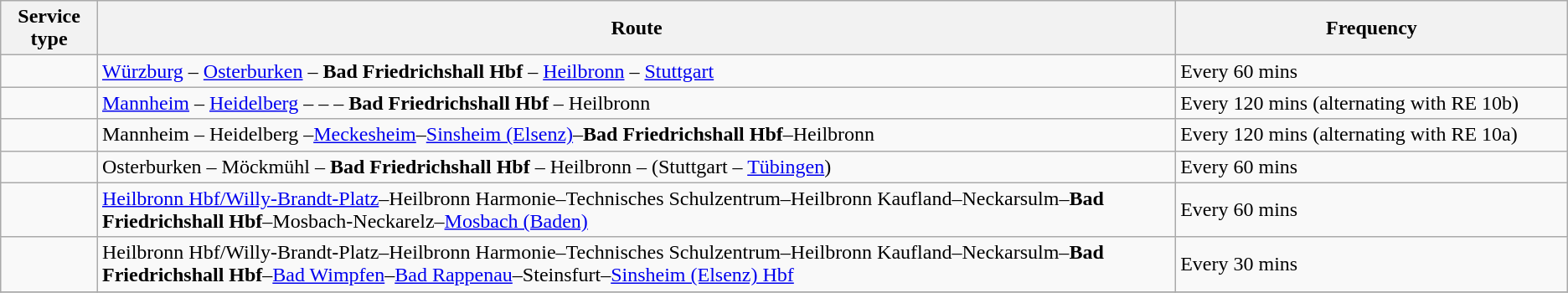<table class="wikitable">
<tr>
<th>Service type</th>
<th>Route</th>
<th width="25%">Frequency</th>
</tr>
<tr>
<td></td>
<td><a href='#'>Würzburg</a> – <a href='#'>Osterburken</a> – <strong>Bad Friedrichshall Hbf</strong> – <a href='#'>Heilbronn</a> – <a href='#'>Stuttgart</a></td>
<td>Every 60 mins</td>
</tr>
<tr>
<td></td>
<td><a href='#'>Mannheim</a> – <a href='#'>Heidelberg</a> –  –  – <strong>Bad Friedrichshall Hbf</strong> – Heilbronn</td>
<td>Every 120 mins (alternating with RE 10b)</td>
</tr>
<tr>
<td></td>
<td>Mannheim – Heidelberg –<a href='#'>Meckesheim</a>–<a href='#'>Sinsheim (Elsenz)</a>–<strong>Bad Friedrichshall Hbf</strong>–Heilbronn</td>
<td>Every 120 mins (alternating with RE 10a)</td>
</tr>
<tr>
<td></td>
<td>Osterburken – Möckmühl – <strong>Bad Friedrichshall Hbf</strong> – Heilbronn – (Stuttgart – <a href='#'>Tübingen</a>)</td>
<td>Every 60 mins</td>
</tr>
<tr>
<td></td>
<td><a href='#'>Heilbronn Hbf/Willy-Brandt-Platz</a>–Heilbronn Harmonie–Technisches Schulzentrum–Heilbronn Kaufland–Neckarsulm–<strong>Bad Friedrichshall Hbf</strong>–Mosbach-Neckarelz–<a href='#'>Mosbach (Baden)</a></td>
<td>Every 60 mins</td>
</tr>
<tr>
<td></td>
<td>Heilbronn Hbf/Willy-Brandt-Platz–Heilbronn Harmonie–Technisches Schulzentrum–Heilbronn Kaufland–Neckarsulm–<strong>Bad Friedrichshall Hbf</strong>–<a href='#'>Bad Wimpfen</a>–<a href='#'>Bad Rappenau</a>–Steinsfurt–<a href='#'>Sinsheim (Elsenz) Hbf</a></td>
<td>Every 30 mins</td>
</tr>
<tr>
</tr>
</table>
